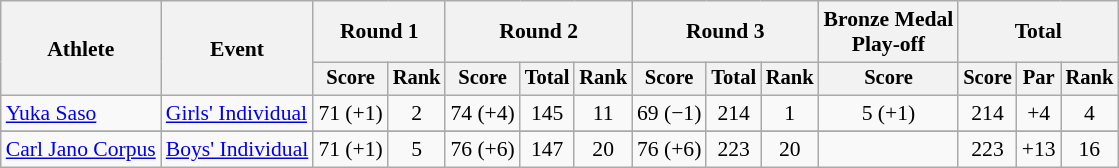<table class="wikitable" style="font-size:90%">
<tr>
<th rowspan="2">Athlete</th>
<th rowspan="2">Event</th>
<th colspan="2">Round 1</th>
<th colspan="3">Round 2</th>
<th colspan="3">Round 3</th>
<th>Bronze Medal<br> Play-off</th>
<th colspan="3">Total</th>
</tr>
<tr style="font-size:95%">
<th>Score</th>
<th>Rank</th>
<th>Score</th>
<th>Total</th>
<th>Rank</th>
<th>Score</th>
<th>Total</th>
<th>Rank</th>
<th>Score</th>
<th>Score</th>
<th>Par</th>
<th>Rank</th>
</tr>
<tr align=center>
<td align=left><a href='#'>Yuka Saso</a></td>
<td align=left><a href='#'>Girls' Individual</a></td>
<td>71 (+1)</td>
<td>2</td>
<td>74 (+4)</td>
<td>145</td>
<td>11</td>
<td>69 (−1)</td>
<td>214</td>
<td>1</td>
<td>5 (+1)</td>
<td>214</td>
<td>+4</td>
<td>4</td>
</tr>
<tr>
</tr>
<tr align=center>
<td align=left><a href='#'>Carl Jano Corpus</a></td>
<td align=left><a href='#'>Boys' Individual</a></td>
<td>71 (+1)</td>
<td>5</td>
<td>76 (+6)</td>
<td>147</td>
<td>20</td>
<td>76 (+6)</td>
<td>223</td>
<td>20</td>
<td></td>
<td>223</td>
<td>+13</td>
<td>16</td>
</tr>
</table>
